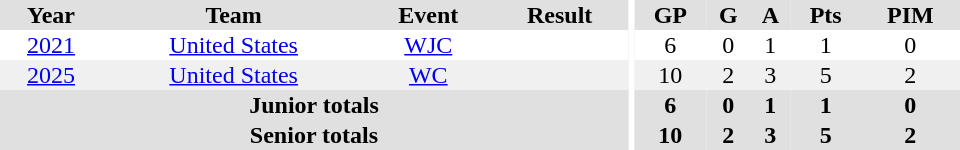<table border="0" cellpadding="1" cellspacing="0" ID="Table3" style="text-align:center; width:40em">
<tr ALIGN="center" bgcolor="#e0e0e0">
<th>Year</th>
<th>Team</th>
<th>Event</th>
<th>Result</th>
<th rowspan="99" bgcolor="#ffffff"></th>
<th>GP</th>
<th>G</th>
<th>A</th>
<th>Pts</th>
<th>PIM</th>
</tr>
<tr>
<td><a href='#'>2021</a></td>
<td><a href='#'>United States</a></td>
<td><a href='#'>WJC</a></td>
<td></td>
<td>6</td>
<td>0</td>
<td>1</td>
<td>1</td>
<td>0</td>
</tr>
<tr bgcolor="#f0f0f0">
<td><a href='#'>2025</a></td>
<td><a href='#'>United States</a></td>
<td><a href='#'>WC</a></td>
<td></td>
<td>10</td>
<td>2</td>
<td>3</td>
<td>5</td>
<td>2</td>
</tr>
<tr bgcolor="#e0e0e0">
<th colspan="4">Junior totals</th>
<th>6</th>
<th>0</th>
<th>1</th>
<th>1</th>
<th>0</th>
</tr>
<tr bgcolor="#e0e0e0">
<th colspan="4">Senior totals</th>
<th>10</th>
<th>2</th>
<th>3</th>
<th>5</th>
<th>2</th>
</tr>
</table>
